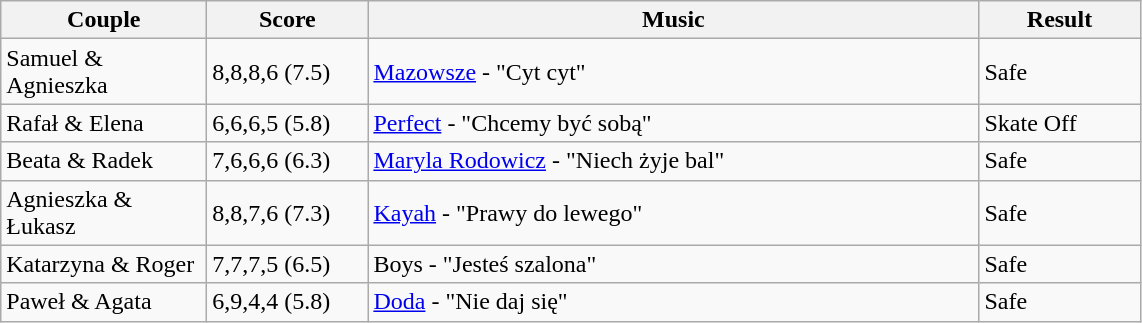<table class="wikitable">
<tr>
<th style="width:130px;">Couple</th>
<th style="width:100px;">Score</th>
<th style="width:400px;">Music</th>
<th style="width:100px;">Result</th>
</tr>
<tr>
<td rowspan="1">Samuel & Agnieszka</td>
<td>8,8,8,6 (7.5)</td>
<td><a href='#'>Mazowsze</a> - "Cyt cyt"</td>
<td rowspan="1">Safe</td>
</tr>
<tr>
<td rowspan="1">Rafał & Elena</td>
<td>6,6,6,5 (5.8)</td>
<td><a href='#'>Perfect</a> - "Chcemy być sobą"</td>
<td rowspan="1">Skate Off</td>
</tr>
<tr>
<td rowspan="1">Beata & Radek</td>
<td>7,6,6,6 (6.3)</td>
<td><a href='#'>Maryla Rodowicz</a> - "Niech żyje bal"</td>
<td rowspan="1">Safe</td>
</tr>
<tr>
<td rowspan="1">Agnieszka & Łukasz</td>
<td>8,8,7,6 (7.3)</td>
<td><a href='#'>Kayah</a> - "Prawy do lewego"</td>
<td rowspan="1">Safe</td>
</tr>
<tr>
<td rowspan="1">Katarzyna & Roger</td>
<td>7,7,7,5 (6.5)</td>
<td>Boys - "Jesteś szalona"</td>
<td rowspan="1">Safe</td>
</tr>
<tr>
<td rowspan="1">Paweł & Agata</td>
<td>6,9,4,4 (5.8)</td>
<td><a href='#'>Doda</a> - "Nie daj się"</td>
<td rowspan="1">Safe</td>
</tr>
</table>
